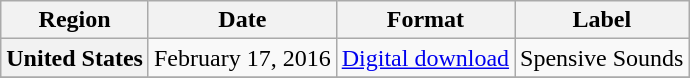<table class="wikitable plainrowheaders">
<tr>
<th>Region</th>
<th>Date</th>
<th>Format</th>
<th>Label</th>
</tr>
<tr>
<th scope="row">United States</th>
<td>February 17, 2016</td>
<td><a href='#'>Digital download</a></td>
<td>Spensive Sounds</td>
</tr>
<tr>
</tr>
</table>
